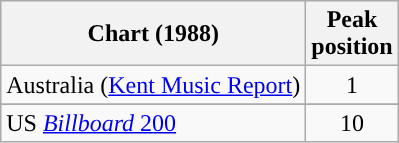<table class="wikitable">
<tr>
<th scope="col">Chart (1988)</th>
<th>Peak<br>position</th>
</tr>
<tr>
<td>Australia (<a href='#'>Kent Music Report</a>)</td>
<td style="text-align:center;">1</td>
</tr>
<tr>
</tr>
<tr>
</tr>
<tr>
</tr>
<tr>
<td>US <a href='#'><em>Billboard</em> 200</a></td>
<td style="text-align:center;">10</td>
</tr>
</table>
